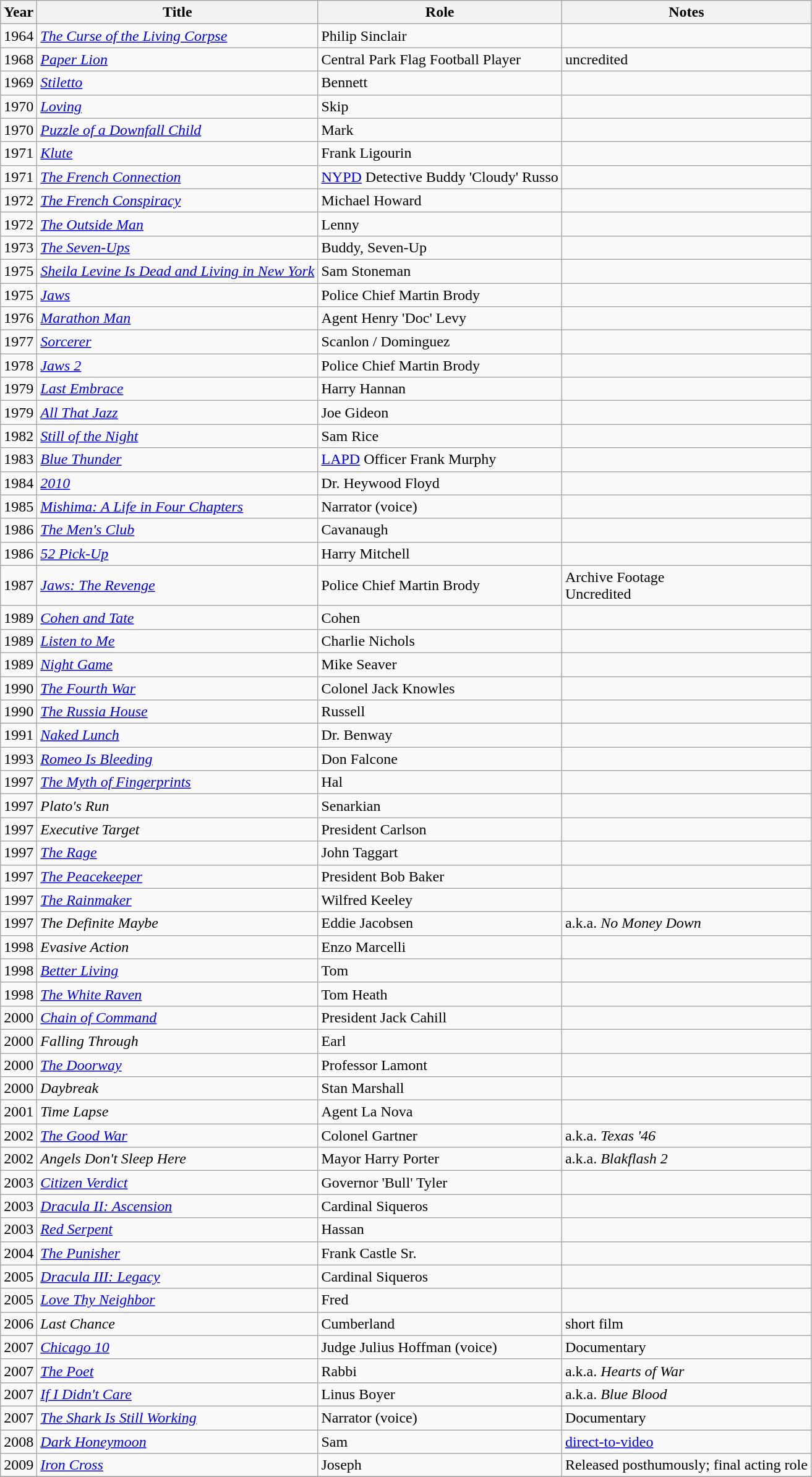<table class="wikitable sortable">
<tr>
<th>Year</th>
<th>Title</th>
<th>Role</th>
<th class="unsortable">Notes</th>
</tr>
<tr>
<td>1964</td>
<td data-sort-value="Curse of the Living Corpse, The"><em><a href='#'>The Curse of the Living Corpse</a></em></td>
<td>Philip Sinclair</td>
<td></td>
</tr>
<tr>
<td>1968</td>
<td><em><a href='#'>Paper Lion</a></em></td>
<td>Central Park Flag Football Player</td>
<td>uncredited</td>
</tr>
<tr>
<td>1969</td>
<td><em><a href='#'>Stiletto</a></em></td>
<td>Bennett</td>
<td></td>
</tr>
<tr>
<td>1970</td>
<td><em><a href='#'>Loving</a></em></td>
<td>Skip</td>
<td></td>
</tr>
<tr>
<td>1970</td>
<td><em><a href='#'>Puzzle of a Downfall Child</a></em></td>
<td>Mark</td>
<td></td>
</tr>
<tr>
<td>1971</td>
<td><em><a href='#'>Klute</a></em></td>
<td>Frank Ligourin</td>
<td></td>
</tr>
<tr>
<td>1971</td>
<td data-sort-value="French Connection, The"><em><a href='#'>The French Connection</a></em></td>
<td><a href='#'>NYPD</a> Detective Buddy 'Cloudy' Russo</td>
<td></td>
</tr>
<tr>
<td>1972</td>
<td data-sort-value="French Conspiracy, The"><em><a href='#'>The French Conspiracy</a></em></td>
<td>Michael Howard</td>
<td></td>
</tr>
<tr>
<td>1972</td>
<td data-sort-value="Outside Man, The"><em><a href='#'>The Outside Man</a></em></td>
<td>Lenny</td>
<td></td>
</tr>
<tr>
<td>1973</td>
<td data-sort-value="Seven-Ups, The"><em><a href='#'>The Seven-Ups</a></em></td>
<td>Buddy, Seven-Up</td>
<td></td>
</tr>
<tr>
<td>1975</td>
<td><em><a href='#'>Sheila Levine Is Dead and Living in New York</a></em></td>
<td>Sam Stoneman</td>
<td></td>
</tr>
<tr>
<td>1975</td>
<td><em><a href='#'>Jaws</a></em></td>
<td>Police Chief Martin Brody</td>
<td></td>
</tr>
<tr>
<td>1976</td>
<td><em><a href='#'>Marathon Man</a></em></td>
<td>Agent Henry 'Doc' Levy</td>
<td></td>
</tr>
<tr>
<td>1977</td>
<td><em><a href='#'>Sorcerer</a></em></td>
<td>Scanlon / Dominguez</td>
<td></td>
</tr>
<tr>
<td>1978</td>
<td><em><a href='#'>Jaws 2</a></em></td>
<td>Police Chief Martin Brody</td>
<td></td>
</tr>
<tr>
<td>1979</td>
<td><em><a href='#'>Last Embrace</a></em></td>
<td>Harry Hannan</td>
<td></td>
</tr>
<tr>
<td>1979</td>
<td><em><a href='#'>All That Jazz</a></em></td>
<td>Joe Gideon</td>
<td></td>
</tr>
<tr>
<td>1982</td>
<td><em><a href='#'>Still of the Night</a></em></td>
<td>Sam Rice</td>
<td></td>
</tr>
<tr>
<td>1983</td>
<td><em><a href='#'>Blue Thunder</a></em></td>
<td><a href='#'>LAPD</a> Officer Frank Murphy</td>
<td></td>
</tr>
<tr>
<td>1984</td>
<td><em><a href='#'>2010</a></em></td>
<td>Dr. Heywood Floyd</td>
<td></td>
</tr>
<tr>
<td>1985</td>
<td><em><a href='#'>Mishima: A Life in Four Chapters</a></em></td>
<td>Narrator (voice)</td>
<td></td>
</tr>
<tr>
<td>1986</td>
<td data-sort-value="Men's Club, The"><em><a href='#'>The Men's Club</a></em></td>
<td>Cavanaugh</td>
<td></td>
</tr>
<tr>
<td>1986</td>
<td><em><a href='#'>52 Pick-Up</a></em></td>
<td>Harry Mitchell</td>
<td></td>
</tr>
<tr>
<td>1987</td>
<td><em><a href='#'>Jaws: The Revenge</a></em></td>
<td>Police Chief Martin Brody</td>
<td>Archive Footage<br>Uncredited</td>
</tr>
<tr>
<td>1989</td>
<td><em><a href='#'>Cohen and Tate</a></em></td>
<td>Cohen</td>
<td></td>
</tr>
<tr>
<td>1989</td>
<td><em><a href='#'>Listen to Me</a></em></td>
<td>Charlie Nichols</td>
<td></td>
</tr>
<tr>
<td>1989</td>
<td><em><a href='#'>Night Game</a></em></td>
<td>Mike Seaver</td>
<td></td>
</tr>
<tr>
<td>1990</td>
<td data-sort-value="Fourth War, The"><em><a href='#'>The Fourth War</a></em></td>
<td>Colonel Jack Knowles</td>
<td></td>
</tr>
<tr>
<td>1990</td>
<td data-sort-value="Russia House, The"><em><a href='#'>The Russia House</a></em></td>
<td>Russell</td>
<td></td>
</tr>
<tr>
<td>1991</td>
<td><em><a href='#'>Naked Lunch</a></em></td>
<td>Dr. Benway</td>
<td></td>
</tr>
<tr>
<td>1993</td>
<td><em><a href='#'>Romeo Is Bleeding</a></em></td>
<td>Don Falcone</td>
<td></td>
</tr>
<tr>
<td>1997</td>
<td data-sort-value="Myth of Fingerprints, The"><em><a href='#'>The Myth of Fingerprints</a></em></td>
<td>Hal</td>
<td></td>
</tr>
<tr>
<td>1997</td>
<td><em>Plato's Run</em></td>
<td>Senarkian</td>
<td></td>
</tr>
<tr>
<td>1997</td>
<td><em>Executive Target</em></td>
<td>President Carlson</td>
<td></td>
</tr>
<tr>
<td>1997</td>
<td data-sort-value="Rage, The"><em><a href='#'>The Rage</a></em></td>
<td>John Taggart</td>
<td></td>
</tr>
<tr>
<td>1997</td>
<td data-sort-value="Peacekeeper, The"><em><a href='#'>The Peacekeeper</a></em></td>
<td>President Bob Baker</td>
<td></td>
</tr>
<tr>
<td>1997</td>
<td data-sort-value="Rainmaker, The"><em><a href='#'>The Rainmaker</a></em></td>
<td>Wilfred Keeley</td>
<td></td>
</tr>
<tr>
<td>1997</td>
<td data-sort-value="Definite Maybe, The"><em>The Definite Maybe</em></td>
<td>Eddie Jacobsen</td>
<td>a.k.a. <em>No Money Down</em></td>
</tr>
<tr>
<td>1998</td>
<td><em>Evasive Action</em></td>
<td>Enzo Marcelli</td>
<td></td>
</tr>
<tr>
<td>1998</td>
<td><em><a href='#'>Better Living</a></em></td>
<td>Tom</td>
<td></td>
</tr>
<tr>
<td>1998</td>
<td data-sort-value="White Raven, The"><em><a href='#'>The White Raven</a></em></td>
<td>Tom Heath</td>
<td></td>
</tr>
<tr>
<td>2000</td>
<td><em><a href='#'>Chain of Command</a></em></td>
<td>President Jack Cahill</td>
<td></td>
</tr>
<tr>
<td>2000</td>
<td><em>Falling Through</em></td>
<td>Earl</td>
<td></td>
</tr>
<tr>
<td>2000</td>
<td data-sort-value="Doorway, The"><em><a href='#'>The Doorway</a></em></td>
<td>Professor Lamont</td>
<td></td>
</tr>
<tr>
<td>2000</td>
<td><em>Daybreak</em></td>
<td>Stan Marshall</td>
<td></td>
</tr>
<tr>
<td>2001</td>
<td><em>Time Lapse</em></td>
<td>Agent La Nova</td>
<td></td>
</tr>
<tr>
<td>2002</td>
<td data-sort-value="Good War, The"><em><a href='#'>The Good War</a></em></td>
<td>Colonel Gartner</td>
<td>a.k.a. <em>Texas '46</em></td>
</tr>
<tr>
<td>2002</td>
<td><em>Angels Don't Sleep Here</em></td>
<td>Mayor Harry Porter</td>
<td>a.k.a. <em>Blakflash 2</em></td>
</tr>
<tr>
<td>2003</td>
<td><em><a href='#'>Citizen Verdict</a></em></td>
<td>Governor 'Bull' Tyler</td>
<td></td>
</tr>
<tr>
<td>2003</td>
<td><em><a href='#'>Dracula II: Ascension</a></em></td>
<td>Cardinal Siqueros</td>
<td></td>
</tr>
<tr>
<td>2003</td>
<td><em><a href='#'>Red Serpent</a></em></td>
<td>Hassan</td>
<td></td>
</tr>
<tr>
<td>2004</td>
<td data-sort-value="Punisher, The"><em><a href='#'>The Punisher</a></em></td>
<td>Frank Castle Sr.</td>
<td></td>
</tr>
<tr>
<td>2005</td>
<td><em><a href='#'>Dracula III: Legacy</a></em></td>
<td>Cardinal Siqueros</td>
<td></td>
</tr>
<tr>
<td>2005</td>
<td><em><a href='#'>Love Thy Neighbor</a></em></td>
<td>Fred</td>
<td></td>
</tr>
<tr>
<td>2006</td>
<td><em>Last Chance</em></td>
<td>Cumberland</td>
<td>short film</td>
</tr>
<tr>
<td>2007</td>
<td><em><a href='#'>Chicago 10</a></em></td>
<td>Judge Julius Hoffman (voice)</td>
<td>Documentary</td>
</tr>
<tr>
<td>2007</td>
<td data-sort-value="Poet, The"><em><a href='#'>The Poet</a></em></td>
<td>Rabbi</td>
<td>a.k.a. <em>Hearts of War</em></td>
</tr>
<tr>
<td>2007</td>
<td><em><a href='#'>If I Didn't Care</a></em></td>
<td>Linus Boyer</td>
<td>a.k.a. <em>Blue Blood</em></td>
</tr>
<tr>
<td>2007</td>
<td data-sort-value="Shark Is Still Working, The"><em><a href='#'>The Shark Is Still Working</a></em></td>
<td>Narrator (voice)</td>
<td>Documentary</td>
</tr>
<tr>
<td>2008</td>
<td><em><a href='#'>Dark Honeymoon</a></em></td>
<td>Sam</td>
<td><a href='#'>direct-to-video</a></td>
</tr>
<tr 2008 The Punisher>
<td>2009</td>
<td><em><a href='#'>Iron Cross</a></em></td>
<td>Joseph</td>
<td>Released posthumously; final acting role</td>
</tr>
<tr>
</tr>
</table>
